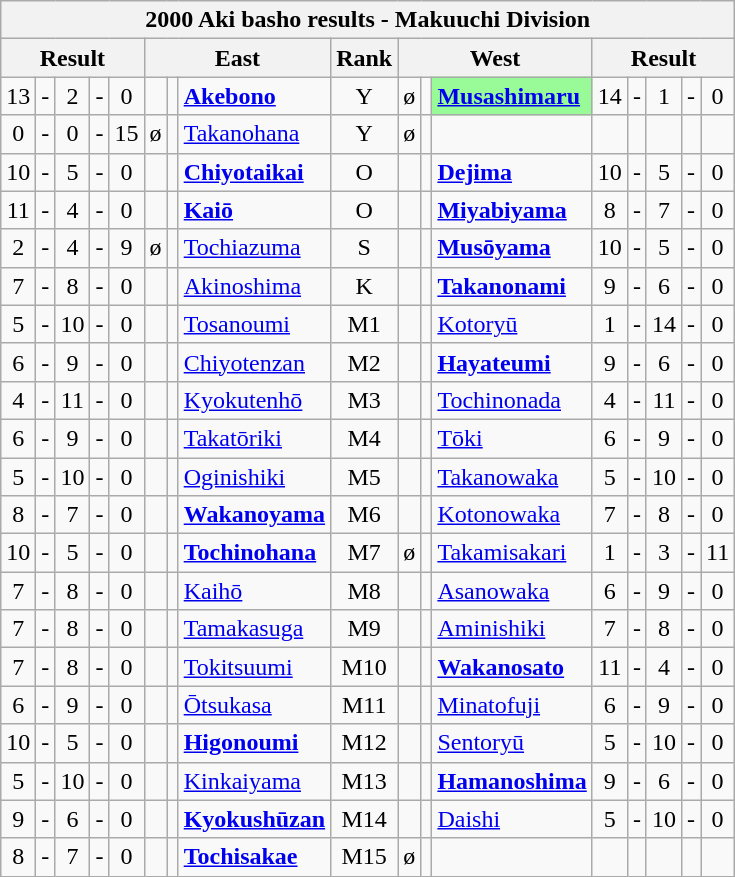<table class="wikitable">
<tr>
<th colspan="17">2000 Aki basho results - Makuuchi Division</th>
</tr>
<tr>
<th colspan="5">Result</th>
<th colspan="3">East</th>
<th>Rank</th>
<th colspan="3">West</th>
<th colspan="5">Result</th>
</tr>
<tr>
<td align=center>13</td>
<td align=center>-</td>
<td align=center>2</td>
<td align=center>-</td>
<td align=center>0</td>
<td align=center></td>
<td align=center></td>
<td><strong><a href='#'>Akebono</a></strong></td>
<td align=center>Y</td>
<td align=center>ø</td>
<td align=center></td>
<td style="background: PaleGreen;"><strong><a href='#'>Musashimaru</a></strong></td>
<td align=center>14</td>
<td align=center>-</td>
<td align=center>1</td>
<td align=center>-</td>
<td align=center>0</td>
</tr>
<tr>
<td align=center>0</td>
<td align=center>-</td>
<td align=center>0</td>
<td align=center>-</td>
<td align=center>15</td>
<td align=center>ø</td>
<td align=center></td>
<td><a href='#'>Takanohana</a></td>
<td align=center>Y</td>
<td align=center>ø</td>
<td align=center></td>
<td></td>
<td align=center></td>
<td align=center></td>
<td align=center></td>
<td align=center></td>
<td align=center></td>
</tr>
<tr>
<td align=center>10</td>
<td align=center>-</td>
<td align=center>5</td>
<td align=center>-</td>
<td align=center>0</td>
<td align=center></td>
<td align=center></td>
<td><strong><a href='#'>Chiyotaikai</a></strong></td>
<td align=center>O</td>
<td align=center></td>
<td align=center></td>
<td><strong><a href='#'>Dejima</a></strong></td>
<td align=center>10</td>
<td align=center>-</td>
<td align=center>5</td>
<td align=center>-</td>
<td align=center>0</td>
</tr>
<tr>
<td align=center>11</td>
<td align=center>-</td>
<td align=center>4</td>
<td align=center>-</td>
<td align=center>0</td>
<td align=center></td>
<td align=center></td>
<td><strong><a href='#'>Kaiō</a></strong></td>
<td align=center>O</td>
<td align=center></td>
<td align=center></td>
<td><strong><a href='#'>Miyabiyama</a></strong></td>
<td align=center>8</td>
<td align=center>-</td>
<td align=center>7</td>
<td align=center>-</td>
<td align=center>0</td>
</tr>
<tr>
<td align=center>2</td>
<td align=center>-</td>
<td align=center>4</td>
<td align=center>-</td>
<td align=center>9</td>
<td align=center>ø</td>
<td align=center></td>
<td><a href='#'>Tochiazuma</a></td>
<td align=center>S</td>
<td align=center></td>
<td align=center></td>
<td><strong><a href='#'>Musōyama</a></strong></td>
<td align=center>10</td>
<td align=center>-</td>
<td align=center>5</td>
<td align=center>-</td>
<td align=center>0</td>
</tr>
<tr>
<td align=center>7</td>
<td align=center>-</td>
<td align=center>8</td>
<td align=center>-</td>
<td align=center>0</td>
<td align=center></td>
<td align=center></td>
<td><a href='#'>Akinoshima</a></td>
<td align=center>K</td>
<td align=center></td>
<td align=center></td>
<td><strong><a href='#'>Takanonami</a></strong></td>
<td align=center>9</td>
<td align=center>-</td>
<td align=center>6</td>
<td align=center>-</td>
<td align=center>0</td>
</tr>
<tr>
<td align=center>5</td>
<td align=center>-</td>
<td align=center>10</td>
<td align=center>-</td>
<td align=center>0</td>
<td align=center></td>
<td align=center></td>
<td><a href='#'>Tosanoumi</a></td>
<td align=center>M1</td>
<td align=center></td>
<td align=center></td>
<td><a href='#'>Kotoryū</a></td>
<td align=center>1</td>
<td align=center>-</td>
<td align=center>14</td>
<td align=center>-</td>
<td align=center>0</td>
</tr>
<tr>
<td align=center>6</td>
<td align=center>-</td>
<td align=center>9</td>
<td align=center>-</td>
<td align=center>0</td>
<td align=center></td>
<td align=center></td>
<td><a href='#'>Chiyotenzan</a></td>
<td align=center>M2</td>
<td align=center></td>
<td align=center></td>
<td><strong><a href='#'>Hayateumi</a></strong></td>
<td align=center>9</td>
<td align=center>-</td>
<td align=center>6</td>
<td align=center>-</td>
<td align=center>0</td>
</tr>
<tr>
<td align=center>4</td>
<td align=center>-</td>
<td align=center>11</td>
<td align=center>-</td>
<td align=center>0</td>
<td align=center></td>
<td align=center></td>
<td><a href='#'>Kyokutenhō</a></td>
<td align=center>M3</td>
<td align=center></td>
<td align=center></td>
<td><a href='#'>Tochinonada</a></td>
<td align=center>4</td>
<td align=center>-</td>
<td align=center>11</td>
<td align=center>-</td>
<td align=center>0</td>
</tr>
<tr>
<td align=center>6</td>
<td align=center>-</td>
<td align=center>9</td>
<td align=center>-</td>
<td align=center>0</td>
<td align=center></td>
<td align=center></td>
<td><a href='#'>Takatōriki</a></td>
<td align=center>M4</td>
<td align=center></td>
<td align=center></td>
<td><a href='#'>Tōki</a></td>
<td align=center>6</td>
<td align=center>-</td>
<td align=center>9</td>
<td align=center>-</td>
<td align=center>0</td>
</tr>
<tr>
<td align=center>5</td>
<td align=center>-</td>
<td align=center>10</td>
<td align=center>-</td>
<td align=center>0</td>
<td align=center></td>
<td align=center></td>
<td><a href='#'>Oginishiki</a></td>
<td align=center>M5</td>
<td align=center></td>
<td align=center></td>
<td><a href='#'>Takanowaka</a></td>
<td align=center>5</td>
<td align=center>-</td>
<td align=center>10</td>
<td align=center>-</td>
<td align=center>0</td>
</tr>
<tr>
<td align=center>8</td>
<td align=center>-</td>
<td align=center>7</td>
<td align=center>-</td>
<td align=center>0</td>
<td align=center></td>
<td align=center></td>
<td><strong><a href='#'>Wakanoyama</a></strong></td>
<td align=center>M6</td>
<td align=center></td>
<td align=center></td>
<td><a href='#'>Kotonowaka</a></td>
<td align=center>7</td>
<td align=center>-</td>
<td align=center>8</td>
<td align=center>-</td>
<td align=center>0</td>
</tr>
<tr>
<td align=center>10</td>
<td align=center>-</td>
<td align=center>5</td>
<td align=center>-</td>
<td align=center>0</td>
<td align=center></td>
<td align=center></td>
<td><strong><a href='#'>Tochinohana</a></strong></td>
<td align=center>M7</td>
<td align=center>ø</td>
<td align=center></td>
<td><a href='#'>Takamisakari</a></td>
<td align=center>1</td>
<td align=center>-</td>
<td align=center>3</td>
<td align=center>-</td>
<td align=center>11</td>
</tr>
<tr>
<td align=center>7</td>
<td align=center>-</td>
<td align=center>8</td>
<td align=center>-</td>
<td align=center>0</td>
<td align=center></td>
<td align=center></td>
<td><a href='#'>Kaihō</a></td>
<td align=center>M8</td>
<td align=center></td>
<td align=center></td>
<td><a href='#'>Asanowaka</a></td>
<td align=center>6</td>
<td align=center>-</td>
<td align=center>9</td>
<td align=center>-</td>
<td align=center>0</td>
</tr>
<tr>
<td align=center>7</td>
<td align=center>-</td>
<td align=center>8</td>
<td align=center>-</td>
<td align=center>0</td>
<td align=center></td>
<td align=center></td>
<td><a href='#'>Tamakasuga</a></td>
<td align=center>M9</td>
<td align=center></td>
<td align=center></td>
<td><a href='#'>Aminishiki</a></td>
<td align=center>7</td>
<td align=center>-</td>
<td align=center>8</td>
<td align=center>-</td>
<td align=center>0</td>
</tr>
<tr>
<td align=center>7</td>
<td align=center>-</td>
<td align=center>8</td>
<td align=center>-</td>
<td align=center>0</td>
<td align=center></td>
<td align=center></td>
<td><a href='#'>Tokitsuumi</a></td>
<td align=center>M10</td>
<td align=center></td>
<td align=center></td>
<td><strong><a href='#'>Wakanosato</a></strong></td>
<td align=center>11</td>
<td align=center>-</td>
<td align=center>4</td>
<td align=center>-</td>
<td align=center>0</td>
</tr>
<tr>
<td align=center>6</td>
<td align=center>-</td>
<td align=center>9</td>
<td align=center>-</td>
<td align=center>0</td>
<td align=center></td>
<td align=center></td>
<td><a href='#'>Ōtsukasa</a></td>
<td align=center>M11</td>
<td align=center></td>
<td align=center></td>
<td><a href='#'>Minatofuji</a></td>
<td align=center>6</td>
<td align=center>-</td>
<td align=center>9</td>
<td align=center>-</td>
<td align=center>0</td>
</tr>
<tr>
<td align=center>10</td>
<td align=center>-</td>
<td align=center>5</td>
<td align=center>-</td>
<td align=center>0</td>
<td align=center></td>
<td align=center></td>
<td><strong><a href='#'>Higonoumi</a></strong></td>
<td align=center>M12</td>
<td align=center></td>
<td align=center></td>
<td><a href='#'>Sentoryū</a></td>
<td align=center>5</td>
<td align=center>-</td>
<td align=center>10</td>
<td align=center>-</td>
<td align=center>0</td>
</tr>
<tr>
<td align=center>5</td>
<td align=center>-</td>
<td align=center>10</td>
<td align=center>-</td>
<td align=center>0</td>
<td align=center></td>
<td align=center></td>
<td><a href='#'>Kinkaiyama</a></td>
<td align=center>M13</td>
<td align=center></td>
<td align=center></td>
<td><strong><a href='#'>Hamanoshima</a></strong></td>
<td align=center>9</td>
<td align=center>-</td>
<td align=center>6</td>
<td align=center>-</td>
<td align=center>0</td>
</tr>
<tr>
<td align=center>9</td>
<td align=center>-</td>
<td align=center>6</td>
<td align=center>-</td>
<td align=center>0</td>
<td align=center></td>
<td align=center></td>
<td><strong><a href='#'>Kyokushūzan</a></strong></td>
<td align=center>M14</td>
<td align=center></td>
<td align=center></td>
<td><a href='#'>Daishi</a></td>
<td align=center>5</td>
<td align=center>-</td>
<td align=center>10</td>
<td align=center>-</td>
<td align=center>0</td>
</tr>
<tr>
<td align=center>8</td>
<td align=center>-</td>
<td align=center>7</td>
<td align=center>-</td>
<td align=center>0</td>
<td align=center></td>
<td align=center></td>
<td><strong><a href='#'>Tochisakae</a></strong></td>
<td align=center>M15</td>
<td align=center>ø</td>
<td align=center></td>
<td></td>
<td align=center></td>
<td align=center></td>
<td align=center></td>
<td align=center></td>
<td align=center></td>
</tr>
</table>
